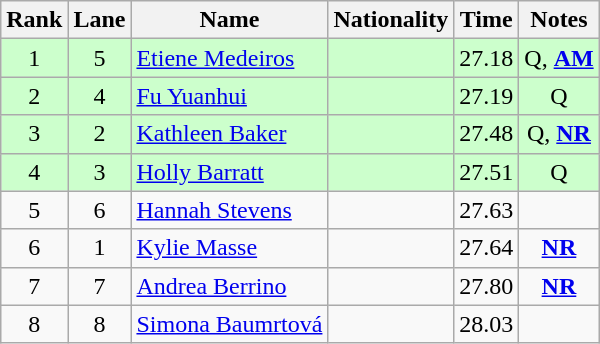<table class="wikitable sortable" style="text-align:center">
<tr>
<th>Rank</th>
<th>Lane</th>
<th>Name</th>
<th>Nationality</th>
<th>Time</th>
<th>Notes</th>
</tr>
<tr bgcolor=ccffcc>
<td>1</td>
<td>5</td>
<td align=left><a href='#'>Etiene Medeiros</a></td>
<td align=left></td>
<td>27.18</td>
<td>Q, <strong><a href='#'>AM</a></strong></td>
</tr>
<tr bgcolor=ccffcc>
<td>2</td>
<td>4</td>
<td align=left><a href='#'>Fu Yuanhui</a></td>
<td align=left></td>
<td>27.19</td>
<td>Q</td>
</tr>
<tr bgcolor=ccffcc>
<td>3</td>
<td>2</td>
<td align=left><a href='#'>Kathleen Baker</a></td>
<td align=left></td>
<td>27.48</td>
<td>Q, <strong><a href='#'>NR</a></strong></td>
</tr>
<tr bgcolor=ccffcc>
<td>4</td>
<td>3</td>
<td align=left><a href='#'>Holly Barratt</a></td>
<td align=left></td>
<td>27.51</td>
<td>Q</td>
</tr>
<tr>
<td>5</td>
<td>6</td>
<td align=left><a href='#'>Hannah Stevens</a></td>
<td align=left></td>
<td>27.63</td>
<td></td>
</tr>
<tr>
<td>6</td>
<td>1</td>
<td align=left><a href='#'>Kylie Masse</a></td>
<td align=left></td>
<td>27.64</td>
<td><strong><a href='#'>NR</a></strong></td>
</tr>
<tr>
<td>7</td>
<td>7</td>
<td align=left><a href='#'>Andrea Berrino</a></td>
<td align=left></td>
<td>27.80</td>
<td><strong><a href='#'>NR</a></strong></td>
</tr>
<tr>
<td>8</td>
<td>8</td>
<td align=left><a href='#'>Simona Baumrtová</a></td>
<td align=left></td>
<td>28.03</td>
<td></td>
</tr>
</table>
